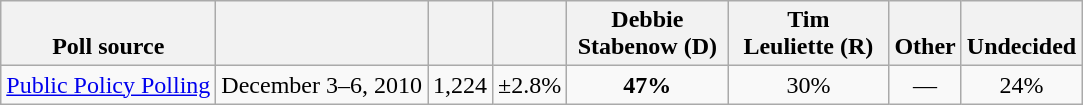<table class="wikitable" style="text-align:center">
<tr valign= bottom>
<th>Poll source</th>
<th></th>
<th></th>
<th></th>
<th style="width:100px;">Debbie<br>Stabenow (D)</th>
<th style="width:100px;">Tim<br>Leuliette (R)</th>
<th>Other</th>
<th>Undecided</th>
</tr>
<tr>
<td align=left><a href='#'>Public Policy Polling</a></td>
<td>December 3–6, 2010</td>
<td>1,224</td>
<td>±2.8%</td>
<td><strong>47%</strong></td>
<td>30%</td>
<td>—</td>
<td>24%</td>
</tr>
</table>
